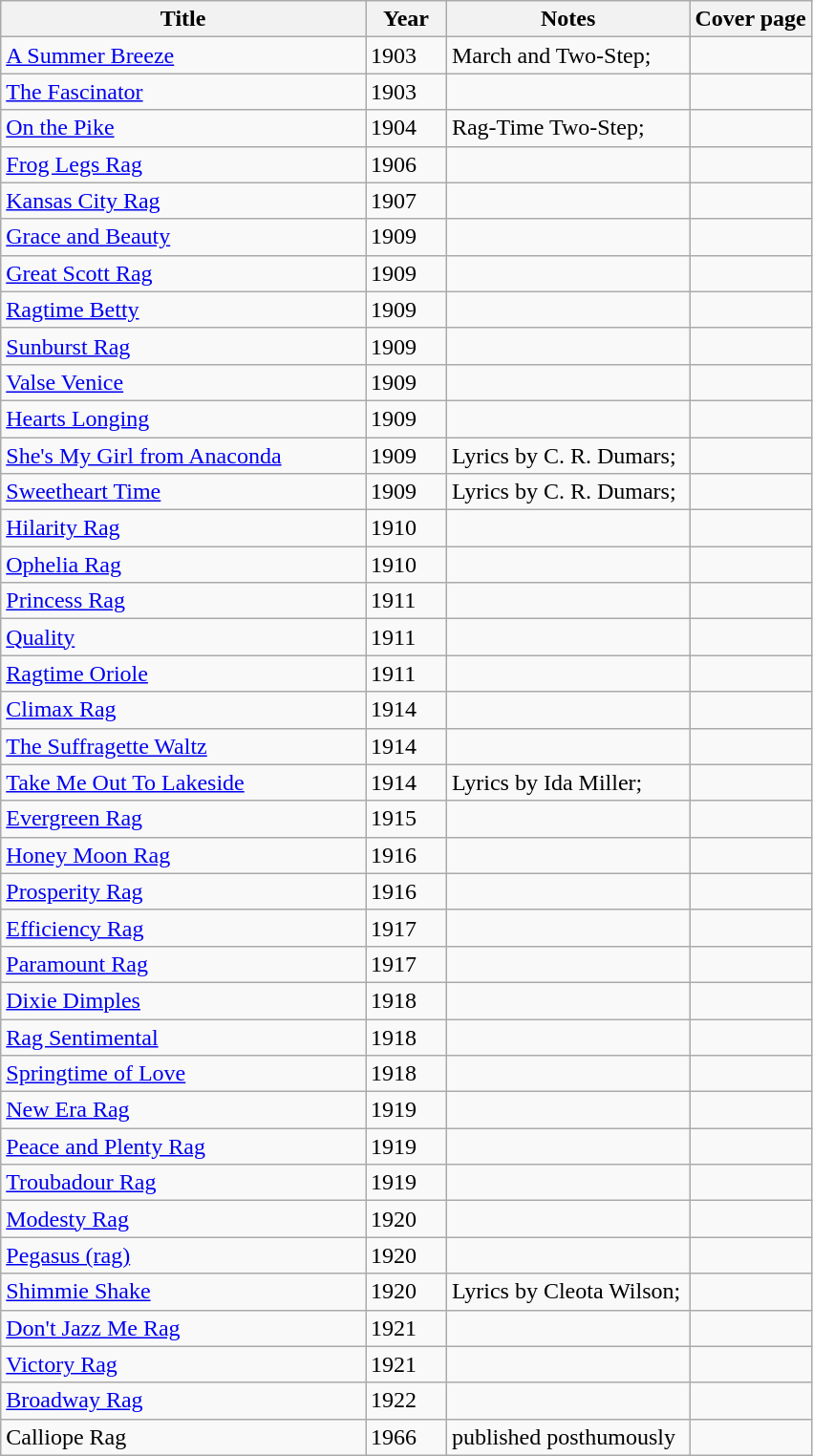<table class=wikitable>
<tr>
<th width="45%">Title</th>
<th width="10%">Year</th>
<th width="30%">Notes</th>
<th width="15%">Cover page</th>
</tr>
<tr valign="top">
<td><a href='#'>A Summer Breeze</a></td>
<td>1903</td>
<td>March and Two-Step; <br></td>
<td></td>
</tr>
<tr valign="top">
<td><a href='#'>The Fascinator</a></td>
<td>1903</td>
<td><br></td>
<td></td>
</tr>
<tr valign="top">
<td><a href='#'>On the Pike</a></td>
<td>1904</td>
<td>Rag-Time Two-Step; <br></td>
<td></td>
</tr>
<tr valign="top">
<td><a href='#'>Frog Legs Rag</a></td>
<td>1906</td>
<td><br></td>
<td></td>
</tr>
<tr valign="top">
<td><a href='#'>Kansas City Rag</a></td>
<td>1907</td>
<td><br></td>
<td></td>
</tr>
<tr valign="top">
<td><a href='#'>Grace and Beauty</a></td>
<td>1909</td>
<td><br></td>
<td></td>
</tr>
<tr valign="top">
<td><a href='#'>Great Scott Rag</a></td>
<td>1909</td>
<td><br></td>
<td></td>
</tr>
<tr valign="top">
<td><a href='#'>Ragtime Betty</a></td>
<td>1909</td>
<td><br></td>
<td></td>
</tr>
<tr valign="top">
<td><a href='#'>Sunburst Rag</a></td>
<td>1909</td>
<td><br></td>
<td></td>
</tr>
<tr valign="top">
<td><a href='#'>Valse Venice</a></td>
<td>1909</td>
<td></td>
<td></td>
</tr>
<tr valign="top">
<td><a href='#'>Hearts Longing</a></td>
<td>1909</td>
<td></td>
<td></td>
</tr>
<tr valign="top">
<td><a href='#'>She's My Girl from Anaconda</a></td>
<td>1909</td>
<td>Lyrics by C. R. Dumars; </td>
<td></td>
</tr>
<tr valign="top">
<td><a href='#'>Sweetheart Time</a></td>
<td>1909</td>
<td>Lyrics by C. R. Dumars; </td>
<td></td>
</tr>
<tr valign="top">
<td><a href='#'>Hilarity Rag</a></td>
<td>1910</td>
<td><br></td>
<td></td>
</tr>
<tr valign="top">
<td><a href='#'>Ophelia Rag</a></td>
<td>1910</td>
<td><br></td>
<td></td>
</tr>
<tr valign="top">
<td><a href='#'>Princess Rag</a></td>
<td>1911</td>
<td><br></td>
<td></td>
</tr>
<tr valign="top">
<td><a href='#'>Quality</a></td>
<td>1911</td>
<td><br></td>
<td></td>
</tr>
<tr valign="top">
<td><a href='#'>Ragtime Oriole</a></td>
<td>1911</td>
<td><br></td>
<td></td>
</tr>
<tr valign="top">
<td><a href='#'>Climax Rag</a></td>
<td>1914</td>
<td><br></td>
<td></td>
</tr>
<tr valign="top">
<td><a href='#'>The Suffragette Waltz</a></td>
<td>1914</td>
<td><br></td>
<td></td>
</tr>
<tr valign="top">
<td><a href='#'>Take Me Out To Lakeside</a></td>
<td>1914</td>
<td>Lyrics by Ida Miller; </td>
<td></td>
</tr>
<tr valign="top">
<td><a href='#'>Evergreen Rag</a></td>
<td>1915</td>
<td><br></td>
<td></td>
</tr>
<tr valign="top">
<td><a href='#'>Honey Moon Rag</a></td>
<td>1916</td>
<td><br></td>
<td></td>
</tr>
<tr valign="top">
<td><a href='#'>Prosperity Rag</a></td>
<td>1916</td>
<td><br></td>
<td></td>
</tr>
<tr valign="top">
<td><a href='#'>Efficiency Rag</a></td>
<td>1917</td>
<td><br></td>
<td></td>
</tr>
<tr valign="top">
<td><a href='#'>Paramount Rag</a></td>
<td>1917</td>
<td><br></td>
<td></td>
</tr>
<tr valign="top">
<td><a href='#'>Dixie Dimples</a></td>
<td>1918</td>
<td><br></td>
<td></td>
</tr>
<tr valign="top">
<td><a href='#'>Rag Sentimental</a></td>
<td>1918</td>
<td><br></td>
<td></td>
</tr>
<tr valign="top">
<td><a href='#'>Springtime of Love</a></td>
<td>1918</td>
<td></td>
<td></td>
</tr>
<tr valign="top">
<td><a href='#'>New Era Rag</a></td>
<td>1919</td>
<td><br></td>
<td></td>
</tr>
<tr valign="top">
<td><a href='#'>Peace and Plenty Rag</a></td>
<td>1919</td>
<td><br></td>
<td></td>
</tr>
<tr valign="top">
<td><a href='#'>Troubadour Rag</a></td>
<td>1919</td>
<td><br></td>
<td></td>
</tr>
<tr valign="top">
<td><a href='#'>Modesty Rag</a></td>
<td>1920</td>
<td><br></td>
<td></td>
</tr>
<tr valign="top">
<td><a href='#'>Pegasus (rag)</a></td>
<td>1920</td>
<td><br></td>
<td></td>
</tr>
<tr valign="top">
<td><a href='#'>Shimmie Shake</a></td>
<td>1920</td>
<td>Lyrics by Cleota Wilson; </td>
<td></td>
</tr>
<tr valign="top">
<td><a href='#'>Don't Jazz Me Rag</a></td>
<td>1921</td>
<td><br></td>
<td></td>
</tr>
<tr valign="top">
<td><a href='#'>Victory Rag</a></td>
<td>1921</td>
<td><br></td>
<td></td>
</tr>
<tr valign="top">
<td><a href='#'>Broadway Rag</a></td>
<td>1922</td>
<td><br></td>
<td></td>
</tr>
<tr valign="top">
<td>Calliope Rag</td>
<td>1966</td>
<td>published posthumously</td>
<td></td>
</tr>
</table>
